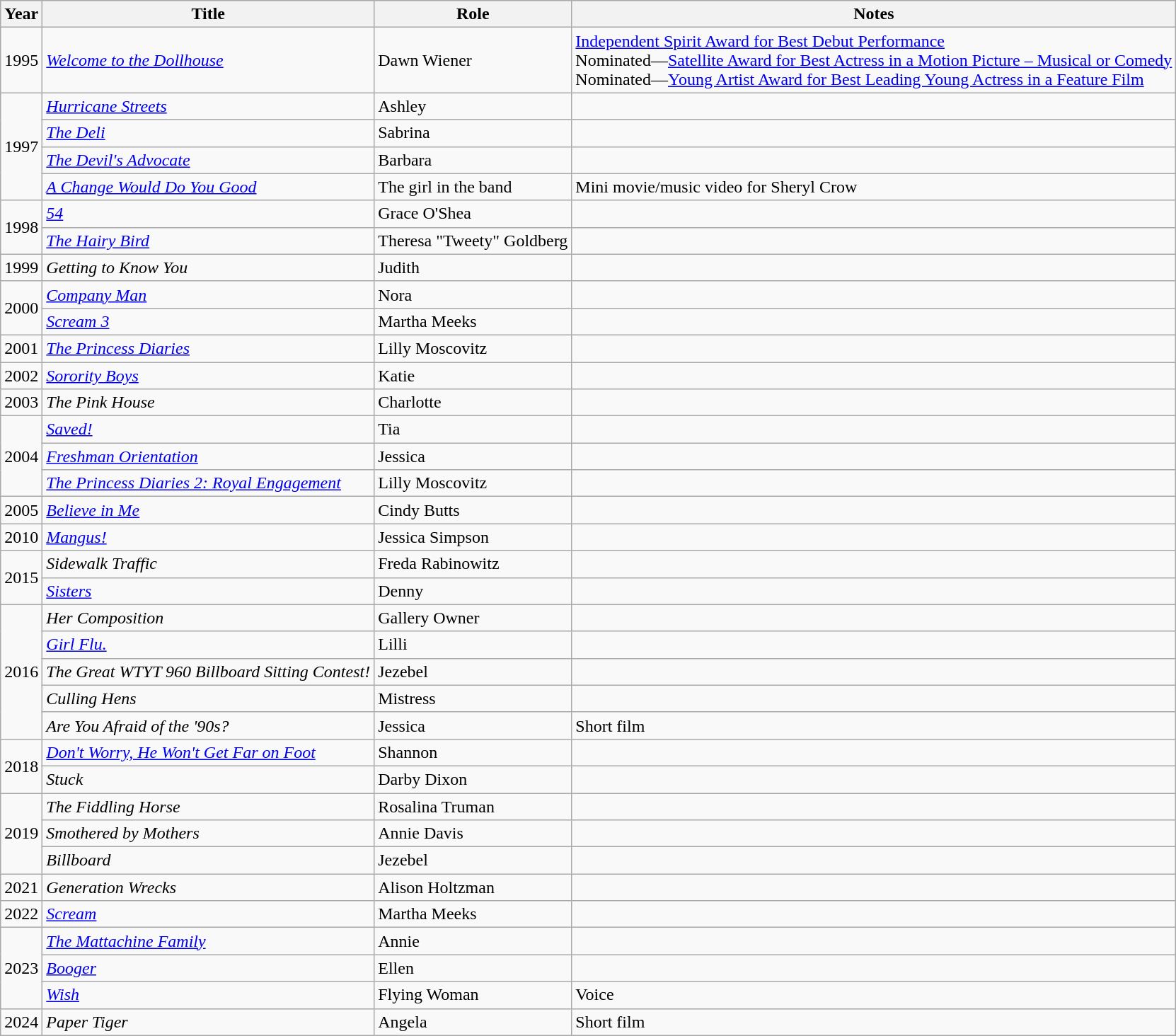<table class="wikitable sortable">
<tr>
<th>Year</th>
<th>Title</th>
<th>Role</th>
<th class="unsortable">Notes</th>
</tr>
<tr>
<td>1995</td>
<td><em><a href='#'>Welcome to the Dollhouse</a></em></td>
<td>Dawn Wiener</td>
<td><a href='#'>Independent Spirit Award for Best Debut Performance</a><br>Nominated—<a href='#'>Satellite Award for Best Actress in a Motion Picture – Musical or Comedy</a><br>Nominated—<a href='#'>Young Artist Award for Best Leading Young Actress in a Feature Film</a></td>
</tr>
<tr>
<td rowspan=4>1997</td>
<td><em><a href='#'>Hurricane Streets</a></em></td>
<td>Ashley</td>
<td></td>
</tr>
<tr>
<td><em><a href='#'>The Deli</a></em></td>
<td>Sabrina</td>
<td></td>
</tr>
<tr>
<td><em><a href='#'>The Devil's Advocate</a></em></td>
<td>Barbara</td>
<td></td>
</tr>
<tr>
<td><em><a href='#'>A Change Would Do You Good</a></em></td>
<td>The girl in the band</td>
<td>Mini movie/music video for Sheryl Crow</td>
</tr>
<tr>
<td rowspan=2>1998</td>
<td><em><a href='#'>54</a></em></td>
<td>Grace O'Shea</td>
<td></td>
</tr>
<tr>
<td><em><a href='#'>The Hairy Bird</a></em></td>
<td>Theresa "Tweety" Goldberg</td>
<td></td>
</tr>
<tr>
<td>1999</td>
<td><em>Getting to Know You</em></td>
<td>Judith</td>
<td></td>
</tr>
<tr>
<td rowspan=2>2000</td>
<td><em><a href='#'>Company Man</a></em></td>
<td>Nora</td>
<td></td>
</tr>
<tr>
<td><em><a href='#'>Scream 3</a></em></td>
<td>Martha Meeks</td>
<td></td>
</tr>
<tr>
<td>2001</td>
<td><em><a href='#'>The Princess Diaries</a></em></td>
<td>Lilly Moscovitz</td>
<td></td>
</tr>
<tr>
<td>2002</td>
<td><em><a href='#'>Sorority Boys</a></em></td>
<td>Katie</td>
<td></td>
</tr>
<tr>
<td>2003</td>
<td><em>The Pink House</em></td>
<td>Charlotte</td>
<td></td>
</tr>
<tr>
<td rowspan=3>2004</td>
<td><em><a href='#'>Saved!</a></em></td>
<td>Tia</td>
<td></td>
</tr>
<tr>
<td><em><a href='#'>Freshman Orientation</a></em></td>
<td>Jessica</td>
<td></td>
</tr>
<tr>
<td><em><a href='#'>The Princess Diaries 2: Royal Engagement</a></em></td>
<td>Lilly Moscovitz</td>
<td></td>
</tr>
<tr>
<td>2005</td>
<td><em><a href='#'>Believe in Me</a></em></td>
<td>Cindy Butts</td>
<td></td>
</tr>
<tr>
<td>2010</td>
<td><em><a href='#'>Mangus!</a></em></td>
<td>Jessica Simpson</td>
<td></td>
</tr>
<tr>
<td rowspan=2>2015</td>
<td><em>Sidewalk Traffic</em></td>
<td>Freda Rabinowitz</td>
<td></td>
</tr>
<tr>
<td><em><a href='#'>Sisters</a></em></td>
<td>Denny</td>
<td></td>
</tr>
<tr>
<td rowspan=5>2016</td>
<td><em>Her Composition</em></td>
<td>Gallery Owner</td>
<td></td>
</tr>
<tr>
<td><em><a href='#'>Girl Flu.</a></em></td>
<td>Lilli</td>
<td></td>
</tr>
<tr>
<td><em>The Great WTYT 960 Billboard Sitting Contest!</em></td>
<td>Jezebel</td>
<td></td>
</tr>
<tr>
<td><em>Culling Hens</em></td>
<td>Mistress</td>
<td></td>
</tr>
<tr>
<td><em>Are You Afraid of the '90s?</em></td>
<td>Jessica</td>
<td>Short film</td>
</tr>
<tr>
<td rowspan=2>2018</td>
<td><em><a href='#'>Don't Worry, He Won't Get Far on Foot</a></em></td>
<td>Shannon</td>
<td></td>
</tr>
<tr>
<td><em>Stuck</em></td>
<td>Darby Dixon</td>
<td></td>
</tr>
<tr>
<td rowspan=3>2019</td>
<td><em>The Fiddling Horse</em></td>
<td>Rosalina Truman</td>
<td></td>
</tr>
<tr>
<td><em>Smothered by Mothers</em></td>
<td>Annie Davis</td>
<td></td>
</tr>
<tr>
<td><em>Billboard</em></td>
<td>Jezebel</td>
<td></td>
</tr>
<tr>
<td>2021</td>
<td><em>Generation Wrecks</em></td>
<td>Alison Holtzman</td>
<td></td>
</tr>
<tr>
<td>2022</td>
<td><em><a href='#'>Scream</a></em></td>
<td>Martha Meeks</td>
<td></td>
</tr>
<tr>
<td rowspan=3>2023</td>
<td><em><a href='#'>The Mattachine Family</a></em></td>
<td>Annie</td>
<td></td>
</tr>
<tr>
<td><em><a href='#'>Booger</a></em></td>
<td>Ellen</td>
<td></td>
</tr>
<tr>
<td><em><a href='#'>Wish</a></em></td>
<td>Flying Woman</td>
<td>Voice</td>
</tr>
<tr>
<td>2024</td>
<td><em>Paper Tiger</em></td>
<td>Angela</td>
<td>Short film</td>
</tr>
</table>
